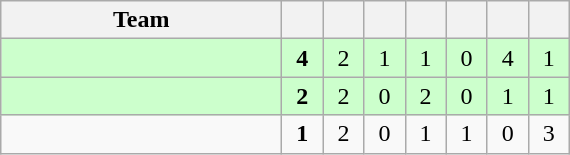<table class="wikitable" style="text-align: center;">
<tr>
<th width=180>Team</th>
<th width=20></th>
<th width=20></th>
<th width=20></th>
<th width=20></th>
<th width=20></th>
<th width=20></th>
<th width=20></th>
</tr>
<tr bgcolor=ccffcc>
<td align=left></td>
<td><strong>4</strong></td>
<td>2</td>
<td>1</td>
<td>1</td>
<td>0</td>
<td>4</td>
<td>1</td>
</tr>
<tr bgcolor=ccffcc>
<td align=left></td>
<td><strong>2</strong></td>
<td>2</td>
<td>0</td>
<td>2</td>
<td>0</td>
<td>1</td>
<td>1</td>
</tr>
<tr>
<td align=left></td>
<td><strong>1</strong></td>
<td>2</td>
<td>0</td>
<td>1</td>
<td>1</td>
<td>0</td>
<td>3</td>
</tr>
</table>
